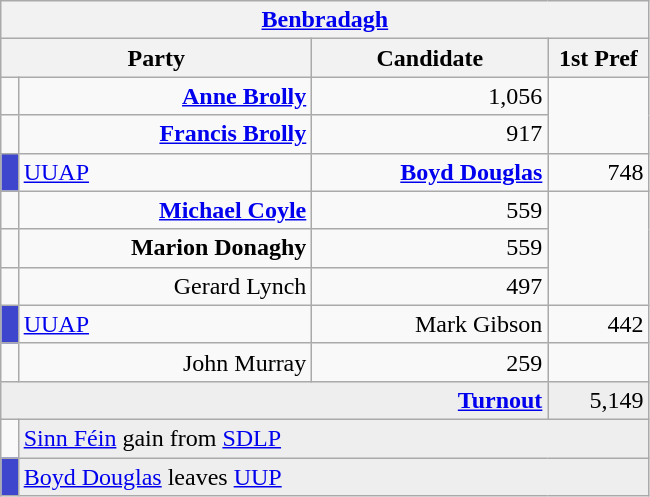<table class="wikitable">
<tr>
<th colspan="4" align="center"><a href='#'>Benbradagh</a></th>
</tr>
<tr>
<th colspan="2" align="center" width=200>Party</th>
<th width=150>Candidate</th>
<th width=60>1st Pref</th>
</tr>
<tr>
<td></td>
<td align="right"><strong><a href='#'>Anne Brolly</a></strong></td>
<td align="right">1,056</td>
</tr>
<tr>
<td></td>
<td align="right"><strong><a href='#'>Francis Brolly</a></strong></td>
<td align="right">917</td>
</tr>
<tr>
<td style="background-color: #3D46CD"></td>
<td><a href='#'>UUAP</a></td>
<td align="right"><strong><a href='#'>Boyd Douglas</a></strong></td>
<td align="right">748</td>
</tr>
<tr>
<td></td>
<td align="right"><strong><a href='#'>Michael Coyle</a></strong></td>
<td align="right">559</td>
</tr>
<tr>
<td></td>
<td align="right"><strong>Marion Donaghy</strong></td>
<td align="right">559</td>
</tr>
<tr>
<td></td>
<td align="right">Gerard Lynch</td>
<td align="right">497</td>
</tr>
<tr>
<td style="background-color: #3D46CD"></td>
<td><a href='#'>UUAP</a></td>
<td align="right">Mark Gibson</td>
<td align="right">442</td>
</tr>
<tr>
<td></td>
<td align="right">John Murray</td>
<td align="right">259</td>
</tr>
<tr bgcolor="EEEEEE">
<td colspan=3 align="right"><strong><a href='#'>Turnout</a></strong></td>
<td align="right">5,149</td>
</tr>
<tr>
<td bgcolor=></td>
<td colspan=3 bgcolor="EEEEEE"><a href='#'>Sinn Féin</a> gain from <a href='#'>SDLP</a></td>
</tr>
<tr>
<td bgcolor="3D46CD"></td>
<td colspan=3 bgcolor="EEEEEE"><a href='#'>Boyd Douglas</a> leaves <a href='#'>UUP</a></td>
</tr>
</table>
